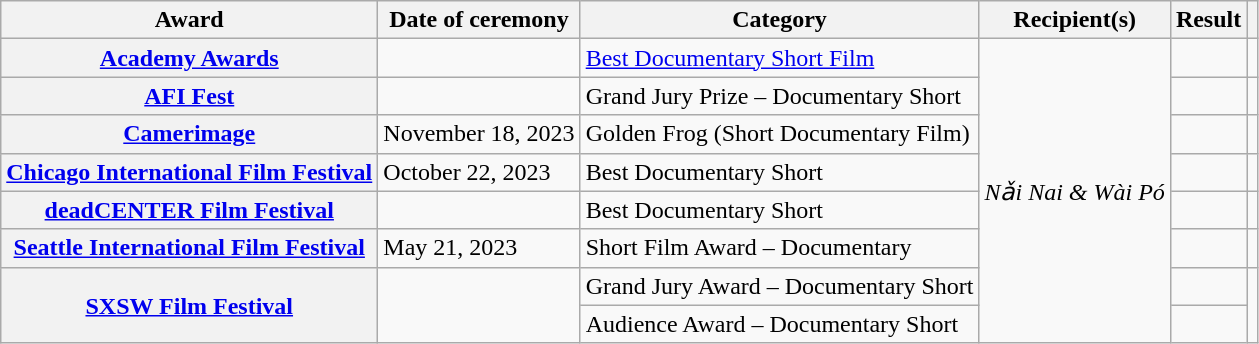<table class="wikitable plainrowheaders sortable">
<tr>
<th scope="col">Award</th>
<th scope="col">Date of ceremony</th>
<th scope="col">Category</th>
<th scope="col">Recipient(s)</th>
<th scope="col">Result</th>
<th scope="col" class="unsortable"></th>
</tr>
<tr>
<th scope="row"><a href='#'>Academy Awards</a></th>
<td><a href='#'></a></td>
<td><a href='#'>Best Documentary Short Film</a></td>
<td rowspan="8"><em>Nǎi Nai & Wài Pó</em></td>
<td></td>
<td></td>
</tr>
<tr>
<th scope="row"><a href='#'>AFI Fest</a></th>
<td></td>
<td>Grand Jury Prize – Documentary Short</td>
<td></td>
<td></td>
</tr>
<tr>
<th scope="row"><a href='#'>Camerimage</a></th>
<td>November 18, 2023</td>
<td>Golden Frog (Short Documentary Film)</td>
<td></td>
<td></td>
</tr>
<tr>
<th scope="row"><a href='#'>Chicago International Film Festival</a></th>
<td>October 22, 2023</td>
<td>Best Documentary Short</td>
<td></td>
<td></td>
</tr>
<tr>
<th scope="row"><a href='#'>deadCENTER Film Festival</a></th>
<td></td>
<td>Best Documentary Short</td>
<td></td>
<td></td>
</tr>
<tr>
<th scope="row"><a href='#'>Seattle International Film Festival</a></th>
<td>May 21, 2023</td>
<td>Short Film Award – Documentary</td>
<td></td>
<td></td>
</tr>
<tr>
<th rowspan="2" scope="row"><a href='#'>SXSW Film Festival</a></th>
<td rowspan="2"></td>
<td>Grand Jury Award – Documentary Short</td>
<td></td>
<td rowspan="2"></td>
</tr>
<tr>
<td>Audience Award – Documentary Short</td>
<td></td>
</tr>
</table>
